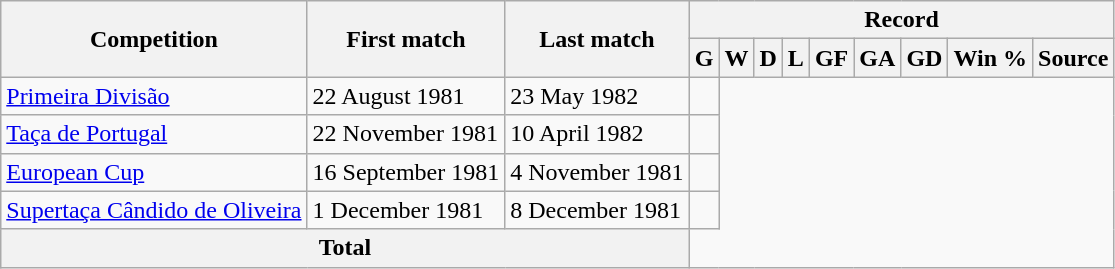<table class="wikitable" style="text-align: center">
<tr>
<th rowspan="2">Competition</th>
<th rowspan="2">First match</th>
<th rowspan="2">Last match</th>
<th colspan="9">Record</th>
</tr>
<tr>
<th>G</th>
<th>W</th>
<th>D</th>
<th>L</th>
<th>GF</th>
<th>GA</th>
<th>GD</th>
<th>Win %</th>
<th>Source</th>
</tr>
<tr>
<td align=left><a href='#'>Primeira Divisão</a></td>
<td align=left>22 August 1981</td>
<td align=left>23 May 1982<br></td>
<td align=left></td>
</tr>
<tr>
<td align=left><a href='#'>Taça de Portugal</a></td>
<td align=left>22 November 1981</td>
<td align=left>10 April 1982<br></td>
<td align=left></td>
</tr>
<tr>
<td align=left><a href='#'>European Cup</a></td>
<td align=left>16 September 1981</td>
<td align=left>4 November 1981<br></td>
<td align=left></td>
</tr>
<tr>
<td align=left><a href='#'>Supertaça Cândido de Oliveira</a></td>
<td align=left>1 December 1981</td>
<td align=left>8 December 1981<br></td>
<td align=left></td>
</tr>
<tr>
<th colspan="3">Total<br></th>
</tr>
</table>
